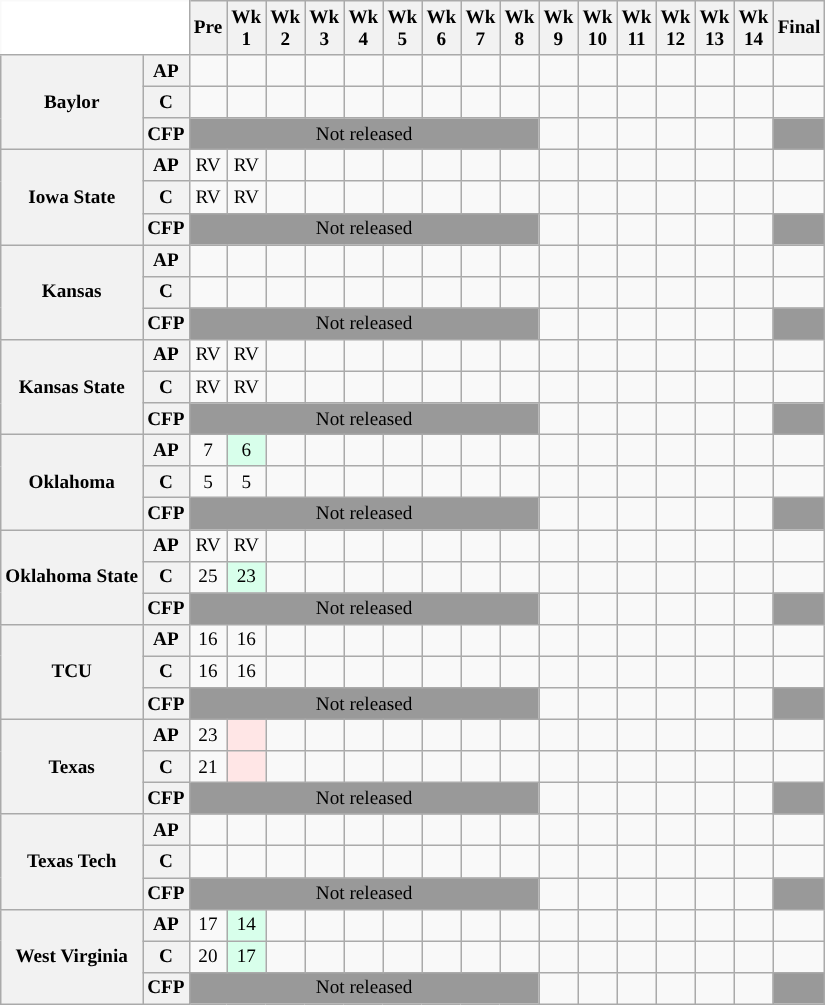<table class="wikitable" style="white-space:nowrap;font-size:80%;">
<tr>
<th colspan=2 style="background:white; border-top-style:hidden; border-left-style:hidden;"> </th>
<th>Pre</th>
<th>Wk<br>1</th>
<th>Wk<br>2</th>
<th>Wk<br>3</th>
<th>Wk<br>4</th>
<th>Wk<br>5</th>
<th>Wk<br>6</th>
<th>Wk<br>7</th>
<th>Wk<br>8</th>
<th>Wk<br>9</th>
<th>Wk<br>10</th>
<th>Wk<br>11</th>
<th>Wk<br>12</th>
<th>Wk<br>13</th>
<th>Wk<br>14</th>
<th>Final</th>
</tr>
<tr style="text-align:center;">
<th rowspan=3><strong>Baylor</strong></th>
<th>AP</th>
<td style="background:#;"></td>
<td style="background:#;"></td>
<td style="background:#;"></td>
<td style="background:#;"></td>
<td style="background:#;"></td>
<td style="background:#;"></td>
<td style="background:#;"></td>
<td style="background:#;"></td>
<td style="background:#;"></td>
<td style="background:#;"></td>
<td style="background:#;"></td>
<td style="background:#;"></td>
<td style="background:#;"></td>
<td style="background:#;"></td>
<td style="background:#;"></td>
<td style="background:#;"></td>
</tr>
<tr style="text-align:center;">
<th>C</th>
<td style="background:#;"></td>
<td style="background:#;"></td>
<td style="background:#;"></td>
<td style="background:#;"></td>
<td style="background:#;"></td>
<td style="background:#;"></td>
<td style="background:#;"></td>
<td style="background:#;"></td>
<td style="background:#;"></td>
<td style="background:#;"></td>
<td style="background:#;"></td>
<td style="background:#;"></td>
<td style="background:#;"></td>
<td style="background:#;"></td>
<td style="background:#;"></td>
<td style="background:#;"></td>
</tr>
<tr style="text-align:center;">
<th>CFP</th>
<td colspan=9 style="background:#999;">Not released</td>
<td style="background:#;"></td>
<td style="background:#;"></td>
<td style="background:#;"></td>
<td style="background:#;"></td>
<td style="background:#;"></td>
<td style="background:#;"></td>
<td style="background:#999;"></td>
</tr>
<tr style="text-align:center;">
<th rowspan=3><strong>Iowa State</strong></th>
<th>AP</th>
<td style="background:#;">RV</td>
<td style="background:#;">RV</td>
<td style="background:#;"></td>
<td style="background:#;"></td>
<td style="background:#;"></td>
<td style="background:#;"></td>
<td style="background:#;"></td>
<td style="background:#;"></td>
<td style="background:#;"></td>
<td style="background:#;"></td>
<td style="background:#;"></td>
<td style="background:#;"></td>
<td style="background:#;"></td>
<td style="background:#;"></td>
<td style="background:#;"></td>
<td style="background:#;"></td>
</tr>
<tr style="text-align:center;">
<th>C</th>
<td style="background:#;">RV</td>
<td style="background:#;">RV</td>
<td style="background:#;"></td>
<td style="background:#;"></td>
<td style="background:#;"></td>
<td style="background:#;"></td>
<td style="background:#;"></td>
<td style="background:#;"></td>
<td style="background:#;"></td>
<td style="background:#;"></td>
<td style="background:#;"></td>
<td style="background:#;"></td>
<td style="background:#;"></td>
<td style="background:#;"></td>
<td style="background:#;"></td>
<td style="background:#;"></td>
</tr>
<tr style="text-align:center;">
<th>CFP</th>
<td colspan=9 style="background:#999;">Not released</td>
<td style="background:#;"></td>
<td style="background:#;"></td>
<td style="background:#;"></td>
<td style="background:#;"></td>
<td style="background:#;"></td>
<td style="background:#;"></td>
<td style="background:#999;"></td>
</tr>
<tr style="text-align:center;">
<th rowspan=3><strong>Kansas</strong></th>
<th>AP</th>
<td style="background:#;"></td>
<td style="background:#;"></td>
<td style="background:#;"></td>
<td style="background:#;"></td>
<td style="background:#;"></td>
<td style="background:#;"></td>
<td style="background:#;"></td>
<td style="background:#;"></td>
<td style="background:#;"></td>
<td style="background:#;"></td>
<td style="background:#;"></td>
<td style="background:#;"></td>
<td style="background:#;"></td>
<td style="background:#;"></td>
<td style="background:#;"></td>
<td style="background:#;"></td>
</tr>
<tr style="text-align:center;">
<th>C</th>
<td style="background:#;"></td>
<td style="background:#;"></td>
<td style="background:#;"></td>
<td style="background:#;"></td>
<td style="background:#;"></td>
<td style="background:#;"></td>
<td style="background:#;"></td>
<td style="background:#;"></td>
<td style="background:#;"></td>
<td style="background:#;"></td>
<td style="background:#;"></td>
<td style="background:#;"></td>
<td style="background:#;"></td>
<td style="background:#;"></td>
<td style="background:#;"></td>
<td style="background:#;"></td>
</tr>
<tr style="text-align:center;">
<th>CFP</th>
<td colspan=9 style="background:#999;">Not released</td>
<td style="background:#;"></td>
<td style="background:#;"></td>
<td style="background:#;"></td>
<td style="background:#;"></td>
<td style="background:#;"></td>
<td style="background:#;"></td>
<td style="background:#999;"></td>
</tr>
<tr style="text-align:center;">
<th rowspan=3><strong>Kansas State</strong></th>
<th>AP</th>
<td style="background:#;">RV</td>
<td style="background:#;">RV</td>
<td style="background:#;"></td>
<td style="background:#;"></td>
<td style="background:#;"></td>
<td style="background:#;"></td>
<td style="background:#;"></td>
<td style="background:#;"></td>
<td style="background:#;"></td>
<td style="background:#;"></td>
<td style="background:#;"></td>
<td style="background:#;"></td>
<td style="background:#;"></td>
<td style="background:#;"></td>
<td style="background:#;"></td>
<td style="background:#;"></td>
</tr>
<tr style="text-align:center;">
<th>C</th>
<td style="background:#;">RV</td>
<td style="background:#;">RV</td>
<td style="background:#;"></td>
<td style="background:#;"></td>
<td style="background:#;"></td>
<td style="background:#;"></td>
<td style="background:#;"></td>
<td style="background:#;"></td>
<td style="background:#;"></td>
<td style="background:#;"></td>
<td style="background:#;"></td>
<td style="background:#;"></td>
<td style="background:#;"></td>
<td style="background:#;"></td>
<td style="background:#;"></td>
<td style="background:#;"></td>
</tr>
<tr style="text-align:center;">
<th>CFP</th>
<td colspan=9 style="background:#999;">Not released</td>
<td style="background:#;"></td>
<td style="background:#;"></td>
<td style="background:#;"></td>
<td style="background:#;"></td>
<td style="background:#;"></td>
<td style="background:#;"></td>
<td style="background:#999;"></td>
</tr>
<tr style="text-align:center;">
<th rowspan=3><strong>Oklahoma</strong></th>
<th>AP</th>
<td style="background:#;">7</td>
<td style="background:#D8FFEB;">6</td>
<td style="background:#;"></td>
<td style="background:#;"></td>
<td style="background:#;"></td>
<td style="background:#;"></td>
<td style="background:#;"></td>
<td style="background:#;"></td>
<td style="background:#;"></td>
<td style="background:#;"></td>
<td style="background:#;"></td>
<td style="background:#;"></td>
<td style="background:#;"></td>
<td style="background:#;"></td>
<td style="background:#;"></td>
<td style="background:#;"></td>
</tr>
<tr style="text-align:center;">
<th>C</th>
<td style="background:#;">5</td>
<td style="background:#;">5</td>
<td style="background:#;"></td>
<td style="background:#;"></td>
<td style="background:#;"></td>
<td style="background:#;"></td>
<td style="background:#;"></td>
<td style="background:#;"></td>
<td style="background:#;"></td>
<td style="background:#;"></td>
<td style="background:#;"></td>
<td style="background:#;"></td>
<td style="background:#;"></td>
<td style="background:#;"></td>
<td style="background:#;"></td>
<td style="background:#;"></td>
</tr>
<tr style="text-align:center;">
<th>CFP</th>
<td colspan=9 style="background:#999;">Not released</td>
<td style="background:#;"></td>
<td style="background:#;"></td>
<td style="background:#;"></td>
<td style="background:#;"></td>
<td style="background:#;"></td>
<td style="background:#;"></td>
<td style="background:#999;"></td>
</tr>
<tr style="text-align:center;">
<th rowspan=3><strong>Oklahoma State</strong></th>
<th>AP</th>
<td style="background:#;">RV</td>
<td style="background:#;">RV</td>
<td style="background:#;"></td>
<td style="background:#;"></td>
<td style="background:#;"></td>
<td style="background:#;"></td>
<td style="background:#;"></td>
<td style="background:#;"></td>
<td style="background:#;"></td>
<td style="background:#;"></td>
<td style="background:#;"></td>
<td style="background:#;"></td>
<td style="background:#;"></td>
<td style="background:#;"></td>
<td style="background:#;"></td>
<td style="background:#;"></td>
</tr>
<tr style="text-align:center;">
<th>C</th>
<td style="background:#;">25</td>
<td style="background:#D8FFEB;">23</td>
<td style="background:#;"></td>
<td style="background:#;"></td>
<td style="background:#;"></td>
<td style="background:#;"></td>
<td style="background:#;"></td>
<td style="background:#;"></td>
<td style="background:#;"></td>
<td style="background:#;"></td>
<td style="background:#;"></td>
<td style="background:#;"></td>
<td style="background:#;"></td>
<td style="background:#;"></td>
<td style="background:#;"></td>
<td style="background:#;"></td>
</tr>
<tr style="text-align:center;">
<th>CFP</th>
<td colspan=9 style="background:#999;">Not released</td>
<td style="background:#;"></td>
<td style="background:#;"></td>
<td style="background:#;"></td>
<td style="background:#;"></td>
<td style="background:#;"></td>
<td style="background:#;"></td>
<td style="background:#999;"></td>
</tr>
<tr style="text-align:center;">
<th rowspan=3><strong>TCU</strong></th>
<th>AP</th>
<td style="background:#;">16</td>
<td style="background:#;">16</td>
<td style="background:#;"></td>
<td style="background:#;"></td>
<td style="background:#;"></td>
<td style="background:#;"></td>
<td style="background:#;"></td>
<td style="background:#;"></td>
<td style="background:#;"></td>
<td style="background:#;"></td>
<td style="background:#;"></td>
<td style="background:#;"></td>
<td style="background:#;"></td>
<td style="background:#;"></td>
<td style="background:#;"></td>
<td style="background:#;"></td>
</tr>
<tr style="text-align:center;">
<th>C</th>
<td style="background:#;">16</td>
<td style="background:#;">16</td>
<td style="background:#;"></td>
<td style="background:#;"></td>
<td style="background:#;"></td>
<td style="background:#;"></td>
<td style="background:#;"></td>
<td style="background:#;"></td>
<td style="background:#;"></td>
<td style="background:#;"></td>
<td style="background:#;"></td>
<td style="background:#;"></td>
<td style="background:#;"></td>
<td style="background:#;"></td>
<td style="background:#;"></td>
<td style="background:#;"></td>
</tr>
<tr style="text-align:center;">
<th>CFP</th>
<td colspan=9 style="background:#999;">Not released</td>
<td style="background:#;"></td>
<td style="background:#;"></td>
<td style="background:#;"></td>
<td style="background:#;"></td>
<td style="background:#;"></td>
<td style="background:#;"></td>
<td style="background:#999;"></td>
</tr>
<tr style="text-align:center;">
<th rowspan=3><strong>Texas</strong></th>
<th>AP</th>
<td style="background:#;">23</td>
<td style="background:#FFE6E6;"></td>
<td style="background:#;"></td>
<td style="background:#;"></td>
<td style="background:#;"></td>
<td style="background:#;"></td>
<td style="background:#;"></td>
<td style="background:#;"></td>
<td style="background:#;"></td>
<td style="background:#;"></td>
<td style="background:#;"></td>
<td style="background:#;"></td>
<td style="background:#;"></td>
<td style="background:#;"></td>
<td style="background:#;"></td>
<td style="background:#;"></td>
</tr>
<tr style="text-align:center;">
<th>C</th>
<td style="background:#;">21</td>
<td style="background:#FFE6E6;"></td>
<td style="background:#;"></td>
<td style="background:#;"></td>
<td style="background:#;"></td>
<td style="background:#;"></td>
<td style="background:#;"></td>
<td style="background:#;"></td>
<td style="background:#;"></td>
<td style="background:#;"></td>
<td style="background:#;"></td>
<td style="background:#;"></td>
<td style="background:#;"></td>
<td style="background:#;"></td>
<td style="background:#;"></td>
<td style="background:#;"></td>
</tr>
<tr style="text-align:center;">
<th>CFP</th>
<td colspan=9 style="background:#999;">Not released</td>
<td style="background:#;"></td>
<td style="background:#;"></td>
<td style="background:#;"></td>
<td style="background:#;"></td>
<td style="background:#;"></td>
<td style="background:#;"></td>
<td style="background:#999;"></td>
</tr>
<tr style="text-align:center;">
<th rowspan=3><strong>Texas Tech</strong></th>
<th>AP</th>
<td style="background:#;"></td>
<td style="background:#;"></td>
<td style="background:#;"></td>
<td style="background:#;"></td>
<td style="background:#;"></td>
<td style="background:#;"></td>
<td style="background:#;"></td>
<td style="background:#;"></td>
<td style="background:#;"></td>
<td style="background:#;"></td>
<td style="background:#;"></td>
<td style="background:#;"></td>
<td style="background:#;"></td>
<td style="background:#;"></td>
<td style="background:#;"></td>
<td style="background:#;"></td>
</tr>
<tr style="text-align:center;">
<th>C</th>
<td style="background:#;"></td>
<td style="background:#;"></td>
<td style="background:#;"></td>
<td style="background:#;"></td>
<td style="background:#;"></td>
<td style="background:#;"></td>
<td style="background:#;"></td>
<td style="background:#;"></td>
<td style="background:#;"></td>
<td style="background:#;"></td>
<td style="background:#;"></td>
<td style="background:#;"></td>
<td style="background:#;"></td>
<td style="background:#;"></td>
<td style="background:#;"></td>
<td style="background:#;"></td>
</tr>
<tr style="text-align:center;">
<th>CFP</th>
<td colspan=9 style="background:#999;">Not released</td>
<td style="background:#;"></td>
<td style="background:#;"></td>
<td style="background:#;"></td>
<td style="background:#;"></td>
<td style="background:#;"></td>
<td style="background:#;"></td>
<td style="background:#999;"></td>
</tr>
<tr style="text-align:center;">
<th rowspan=3><strong>West Virginia</strong></th>
<th>AP</th>
<td style="background:#;">17</td>
<td style="background:#D8FFEB;">14</td>
<td style="background:#;"></td>
<td style="background:#;"></td>
<td style="background:#;"></td>
<td style="background:#;"></td>
<td style="background:#;"></td>
<td style="background:#;"></td>
<td style="background:#;"></td>
<td style="background:#;"></td>
<td style="background:#;"></td>
<td style="background:#;"></td>
<td style="background:#;"></td>
<td style="background:#;"></td>
<td style="background:#;"></td>
<td style="background:#;"></td>
</tr>
<tr style="text-align:center;">
<th>C</th>
<td style="background:#;">20</td>
<td style="background:#D8FFEB;">17</td>
<td style="background:#;"></td>
<td style="background:#;"></td>
<td style="background:#;"></td>
<td style="background:#;"></td>
<td style="background:#;"></td>
<td style="background:#;"></td>
<td style="background:#;"></td>
<td style="background:#;"></td>
<td style="background:#;"></td>
<td style="background:#;"></td>
<td style="background:#;"></td>
<td style="background:#;"></td>
<td style="background:#;"></td>
<td style="background:#;"></td>
</tr>
<tr style="text-align:center;">
<th>CFP</th>
<td colspan=9 style="background:#999;">Not released</td>
<td style="background:#;"></td>
<td style="background:#;"></td>
<td style="background:#;"></td>
<td style="background:#;"></td>
<td style="background:#;"></td>
<td style="background:#;"></td>
<td style="background:#999;"></td>
</tr>
</table>
